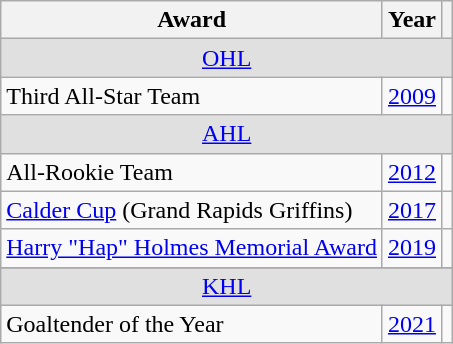<table class="wikitable">
<tr>
<th>Award</th>
<th>Year</th>
<th></th>
</tr>
<tr ALIGN="center" bgcolor="#e0e0e0">
<td colspan="3"><a href='#'>OHL</a></td>
</tr>
<tr>
<td>Third All-Star Team</td>
<td><a href='#'>2009</a></td>
<td></td>
</tr>
<tr ALIGN="center" bgcolor="#e0e0e0">
<td colspan="3"><a href='#'>AHL</a></td>
</tr>
<tr>
<td>All-Rookie Team</td>
<td><a href='#'>2012</a></td>
<td></td>
</tr>
<tr>
<td><a href='#'>Calder Cup</a> (Grand Rapids Griffins)</td>
<td><a href='#'>2017</a></td>
<td></td>
</tr>
<tr>
<td><a href='#'>Harry "Hap" Holmes Memorial Award</a></td>
<td><a href='#'>2019</a></td>
<td></td>
</tr>
<tr>
</tr>
<tr ALIGN="center" bgcolor="#e0e0e0">
<td colspan="3"><a href='#'>KHL</a></td>
</tr>
<tr>
<td>Goaltender of the Year</td>
<td><a href='#'>2021</a></td>
</tr>
</table>
